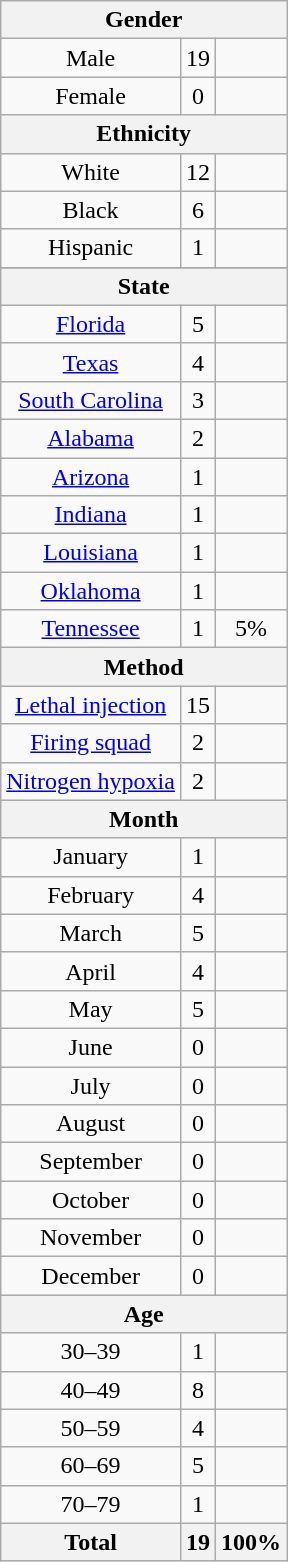<table class="wikitable" style="text-align:center;">
<tr>
<th colspan="3">Gender</th>
</tr>
<tr>
<td>Male</td>
<td>19</td>
<td></td>
</tr>
<tr>
<td>Female</td>
<td>0</td>
<td></td>
</tr>
<tr>
<th colspan="3">Ethnicity</th>
</tr>
<tr>
<td>White</td>
<td>12</td>
<td></td>
</tr>
<tr>
<td>Black</td>
<td>6</td>
<td></td>
</tr>
<tr>
<td>Hispanic</td>
<td>1</td>
<td></td>
</tr>
<tr>
</tr>
<tr>
<th colspan="3">State</th>
</tr>
<tr>
<td><a href='#'>Florida</a></td>
<td>5</td>
<td></td>
</tr>
<tr>
<td><a href='#'>Texas</a></td>
<td>4</td>
<td></td>
</tr>
<tr>
<td><a href='#'>South Carolina</a></td>
<td>3</td>
<td></td>
</tr>
<tr>
<td><a href='#'>Alabama</a></td>
<td>2</td>
<td></td>
</tr>
<tr>
<td><a href='#'>Arizona</a></td>
<td>1</td>
<td></td>
</tr>
<tr>
<td><a href='#'>Indiana</a></td>
<td>1</td>
<td></td>
</tr>
<tr>
<td><a href='#'>Louisiana</a></td>
<td>1</td>
<td></td>
</tr>
<tr>
<td><a href='#'>Oklahoma</a></td>
<td>1</td>
<td></td>
</tr>
<tr>
<td><a href='#'>Tennessee</a></td>
<td>1</td>
<td>5%</td>
</tr>
<tr>
<th colspan="3">Method</th>
</tr>
<tr>
<td><a href='#'>Lethal injection</a></td>
<td>15</td>
<td></td>
</tr>
<tr>
<td><a href='#'>Firing squad</a></td>
<td>2</td>
<td></td>
</tr>
<tr>
<td><a href='#'>Nitrogen hypoxia</a></td>
<td>2</td>
<td></td>
</tr>
<tr>
<th colspan="3">Month</th>
</tr>
<tr>
<td>January</td>
<td>1</td>
<td></td>
</tr>
<tr>
<td>February</td>
<td>4</td>
<td></td>
</tr>
<tr>
<td>March</td>
<td>5</td>
<td></td>
</tr>
<tr>
<td>April</td>
<td>4</td>
<td></td>
</tr>
<tr>
<td>May</td>
<td>5</td>
<td></td>
</tr>
<tr>
<td>June</td>
<td>0</td>
<td></td>
</tr>
<tr>
<td>July</td>
<td>0</td>
<td></td>
</tr>
<tr>
<td>August</td>
<td>0</td>
<td></td>
</tr>
<tr>
<td>September</td>
<td>0</td>
<td></td>
</tr>
<tr>
<td>October</td>
<td>0</td>
<td></td>
</tr>
<tr>
<td>November</td>
<td>0</td>
<td></td>
</tr>
<tr>
<td>December</td>
<td>0</td>
<td></td>
</tr>
<tr>
<th colspan="3">Age</th>
</tr>
<tr>
<td>30–39</td>
<td>1</td>
<td></td>
</tr>
<tr>
<td>40–49</td>
<td>8</td>
<td></td>
</tr>
<tr>
<td>50–59</td>
<td>4</td>
<td></td>
</tr>
<tr>
<td>60–69</td>
<td>5</td>
<td></td>
</tr>
<tr>
<td>70–79</td>
<td>1</td>
<td></td>
</tr>
<tr>
<th>Total</th>
<th>19</th>
<th>100%</th>
</tr>
</table>
